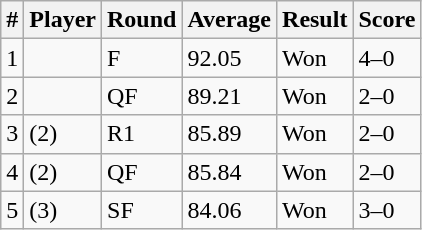<table class ="wikitable sortable">
<tr>
<th>#</th>
<th>Player</th>
<th>Round</th>
<th>Average</th>
<th>Result</th>
<th>Score</th>
</tr>
<tr>
<td>1</td>
<td></td>
<td>F</td>
<td>92.05</td>
<td>Won</td>
<td>4–0</td>
</tr>
<tr>
<td>2</td>
<td></td>
<td>QF</td>
<td>89.21</td>
<td>Won</td>
<td>2–0</td>
</tr>
<tr>
<td>3</td>
<td> (2)</td>
<td>R1</td>
<td>85.89</td>
<td>Won</td>
<td>2–0</td>
</tr>
<tr>
<td>4</td>
<td> (2)</td>
<td>QF</td>
<td>85.84</td>
<td>Won</td>
<td>2–0</td>
</tr>
<tr>
<td>5</td>
<td> (3)</td>
<td>SF</td>
<td>84.06</td>
<td>Won</td>
<td>3–0</td>
</tr>
</table>
